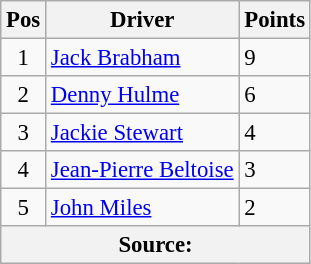<table class="wikitable" style="font-size: 95%;">
<tr>
<th>Pos</th>
<th>Driver</th>
<th>Points</th>
</tr>
<tr>
<td align="center">1</td>
<td> <a href='#'>Jack Brabham</a></td>
<td align="left">9</td>
</tr>
<tr>
<td align="center">2</td>
<td> <a href='#'>Denny Hulme</a></td>
<td align="left">6</td>
</tr>
<tr>
<td align="center">3</td>
<td> <a href='#'>Jackie Stewart</a></td>
<td align="left">4</td>
</tr>
<tr>
<td align="center">4</td>
<td> <a href='#'>Jean-Pierre Beltoise</a></td>
<td align="left">3</td>
</tr>
<tr>
<td align="center">5</td>
<td> <a href='#'>John Miles</a></td>
<td align="left">2</td>
</tr>
<tr>
<th colspan=4>Source:</th>
</tr>
</table>
